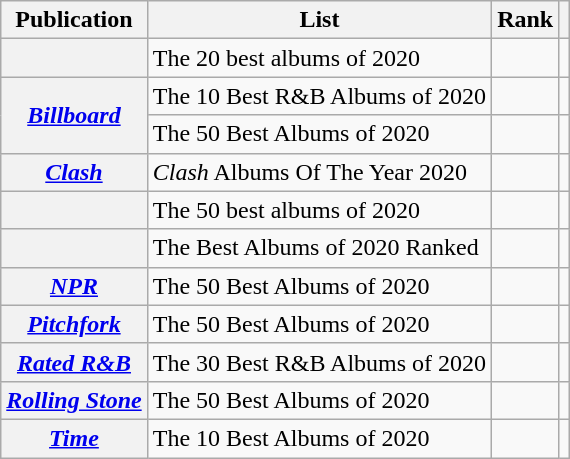<table class="wikitable sortable plainrowheaders">
<tr>
<th scope="col">Publication</th>
<th scope="col">List</th>
<th scope="col">Rank</th>
<th scope="col" class="unsortable"></th>
</tr>
<tr>
<th scope="row"></th>
<td>The 20 best albums of 2020</td>
<td></td>
<td></td>
</tr>
<tr>
<th rowspan="2" scope="row"><em><a href='#'>Billboard</a></em></th>
<td>The 10 Best R&B Albums of 2020</td>
<td></td>
<td></td>
</tr>
<tr>
<td>The 50 Best Albums of 2020</td>
<td></td>
<td></td>
</tr>
<tr>
<th scope="row"><em><a href='#'>Clash</a></em></th>
<td><em>Clash</em> Albums Of The Year 2020</td>
<td></td>
<td></td>
</tr>
<tr>
<th scope="row"></th>
<td>The 50 best albums of 2020</td>
<td></td>
<td></td>
</tr>
<tr>
<th scope="row"></th>
<td>The Best Albums of 2020 Ranked</td>
<td></td>
<td></td>
</tr>
<tr>
<th scope="row"><em><a href='#'>NPR</a></em></th>
<td>The 50 Best Albums of 2020</td>
<td></td>
<td></td>
</tr>
<tr>
<th scope="row"><em><a href='#'>Pitchfork</a></em></th>
<td>The 50 Best Albums of 2020</td>
<td></td>
<td></td>
</tr>
<tr>
<th scope="row"><em><a href='#'>Rated R&B</a></em></th>
<td>The 30 Best R&B Albums of 2020</td>
<td></td>
<td></td>
</tr>
<tr>
<th scope="row"><em><a href='#'>Rolling Stone</a></em></th>
<td>The 50 Best Albums of 2020</td>
<td></td>
<td></td>
</tr>
<tr>
<th scope="row"><em><a href='#'>Time</a></em></th>
<td>The 10 Best Albums of 2020</td>
<td></td>
<td></td>
</tr>
</table>
